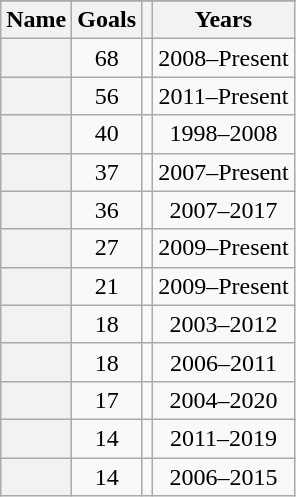<table class="wikitable sortable plainrowheaders static-row-numbers" style="text-align:center">
<tr>
</tr>
<tr>
<th scope="col">Name</th>
<th scope="col">Goals</th>
<th scope="col"></th>
<th scope="col">Years</th>
</tr>
<tr>
<th scope="row"></th>
<td>68</td>
<td></td>
<td>2008–Present</td>
</tr>
<tr>
<th scope="row"></th>
<td>56</td>
<td></td>
<td>2011–Present</td>
</tr>
<tr>
<th scope="row"></th>
<td>40</td>
<td></td>
<td>1998–2008</td>
</tr>
<tr>
<th scope="row"></th>
<td>37</td>
<td></td>
<td>2007–Present</td>
</tr>
<tr>
<th scope="row"></th>
<td>36</td>
<td></td>
<td>2007–2017</td>
</tr>
<tr>
<th scope="row"></th>
<td>27</td>
<td></td>
<td>2009–Present</td>
</tr>
<tr>
<th scope="row"></th>
<td>21</td>
<td></td>
<td>2009–Present</td>
</tr>
<tr>
<th scope="row"></th>
<td>18</td>
<td></td>
<td>2003–2012</td>
</tr>
<tr>
<th scope="row"></th>
<td>18</td>
<td></td>
<td>2006–2011</td>
</tr>
<tr>
<th scope="row"></th>
<td>17</td>
<td></td>
<td>2004–2020</td>
</tr>
<tr>
<th scope="row"></th>
<td>14</td>
<td></td>
<td>2011–2019</td>
</tr>
<tr>
<th scope="row"></th>
<td>14</td>
<td></td>
<td>2006–2015</td>
</tr>
</table>
